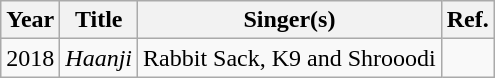<table class="wikitable sortable">
<tr>
<th>Year</th>
<th>Title</th>
<th>Singer(s)</th>
<th class="unsortable">Ref.</th>
</tr>
<tr>
<td>2018</td>
<td><em>Haanji</em></td>
<td>Rabbit Sack, K9 and Shrooodi</td>
<td style="text-align:center;"></td>
</tr>
</table>
